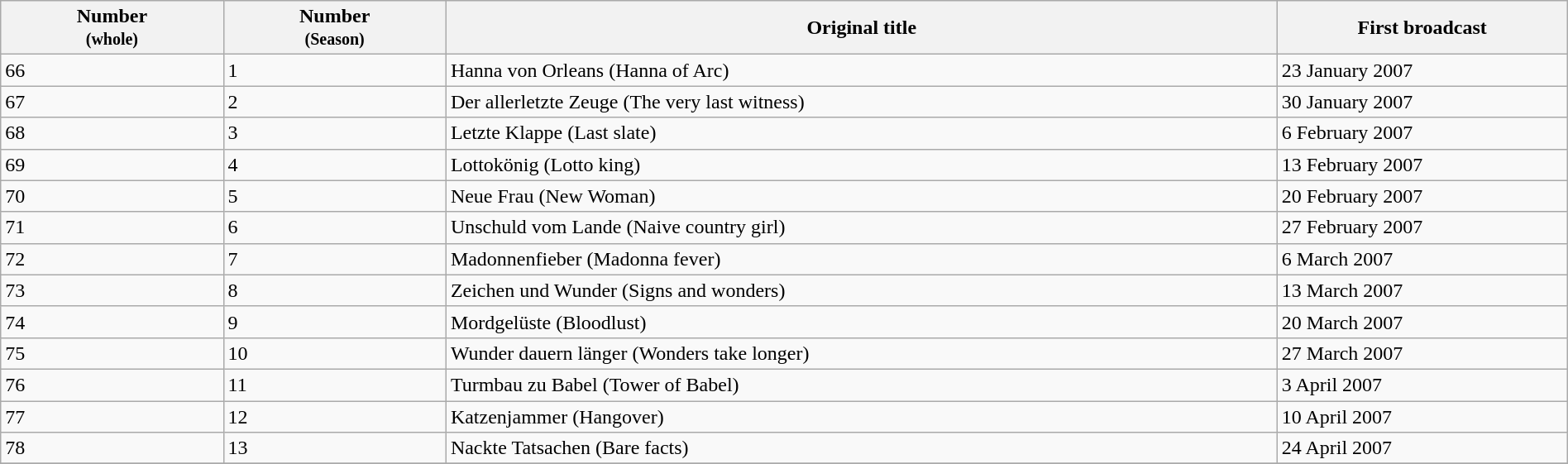<table class="wikitable" width="100%">
<tr>
<th width="75"><strong>Number</strong><br> <small> (whole) </small></th>
<th width="75"><strong>Number</strong><br> <small> (Season) </small></th>
<th width="300">Original title</th>
<th width="100">First broadcast</th>
</tr>
<tr>
<td>66</td>
<td>1</td>
<td>Hanna von Orleans (Hanna of Arc)</td>
<td>23 January 2007</td>
</tr>
<tr>
<td>67</td>
<td>2</td>
<td>Der allerletzte Zeuge (The very last witness)</td>
<td>30 January 2007</td>
</tr>
<tr>
<td>68</td>
<td>3</td>
<td>Letzte Klappe (Last slate)</td>
<td>6 February 2007</td>
</tr>
<tr>
<td>69</td>
<td>4</td>
<td>Lottokönig (Lotto king)</td>
<td>13 February 2007</td>
</tr>
<tr>
<td>70</td>
<td>5</td>
<td>Neue Frau (New Woman)</td>
<td>20 February 2007</td>
</tr>
<tr>
<td>71</td>
<td>6</td>
<td>Unschuld vom Lande (Naive country girl)</td>
<td>27 February 2007</td>
</tr>
<tr>
<td>72</td>
<td>7</td>
<td>Madonnenfieber (Madonna fever)</td>
<td>6 March 2007</td>
</tr>
<tr>
<td>73</td>
<td>8</td>
<td>Zeichen und Wunder (Signs and wonders)</td>
<td>13 March 2007</td>
</tr>
<tr>
<td>74</td>
<td>9</td>
<td>Mordgelüste (Bloodlust)</td>
<td>20 March 2007</td>
</tr>
<tr>
<td>75</td>
<td>10</td>
<td>Wunder dauern länger (Wonders take longer)</td>
<td>27 March 2007</td>
</tr>
<tr>
<td>76</td>
<td>11</td>
<td>Turmbau zu Babel (Tower of Babel)</td>
<td>3 April 2007</td>
</tr>
<tr>
<td>77</td>
<td>12</td>
<td>Katzenjammer (Hangover)</td>
<td>10 April 2007</td>
</tr>
<tr>
<td>78</td>
<td>13</td>
<td>Nackte Tatsachen (Bare facts)</td>
<td>24 April 2007</td>
</tr>
<tr>
</tr>
</table>
